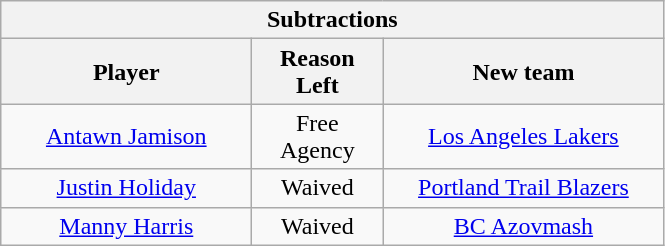<table class="wikitable" style="text-align:center">
<tr>
<th colspan=3>Subtractions</th>
</tr>
<tr>
<th style="width:160px">Player</th>
<th style="width:80px">Reason Left</th>
<th style="width:180px">New team</th>
</tr>
<tr>
<td><a href='#'>Antawn Jamison</a></td>
<td>Free Agency</td>
<td><a href='#'>Los Angeles Lakers</a></td>
</tr>
<tr>
<td><a href='#'>Justin Holiday</a></td>
<td>Waived</td>
<td><a href='#'>Portland Trail Blazers</a></td>
</tr>
<tr>
<td><a href='#'>Manny Harris</a></td>
<td>Waived</td>
<td><a href='#'>BC Azovmash</a> </td>
</tr>
</table>
